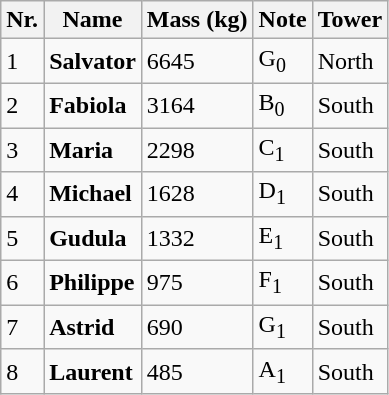<table class="wikitable sortable">
<tr>
<th>Nr.</th>
<th>Name</th>
<th>Mass (kg)</th>
<th>Note</th>
<th>Tower</th>
</tr>
<tr>
<td>1</td>
<td><strong>Salvator</strong></td>
<td>6645</td>
<td>G<sub>0</sub></td>
<td>North</td>
</tr>
<tr>
<td>2</td>
<td><strong>Fabiola</strong></td>
<td>3164</td>
<td>B<sub>0</sub></td>
<td>South</td>
</tr>
<tr>
<td>3</td>
<td><strong>Maria</strong></td>
<td>2298</td>
<td>C<sub>1</sub></td>
<td>South</td>
</tr>
<tr>
<td>4</td>
<td><strong>Michael</strong></td>
<td>1628</td>
<td>D<sub>1</sub></td>
<td>South</td>
</tr>
<tr>
<td>5</td>
<td><strong>Gudula</strong></td>
<td>1332</td>
<td>E<sub>1</sub></td>
<td>South</td>
</tr>
<tr>
<td>6</td>
<td><strong>Philippe</strong></td>
<td>975</td>
<td>F<sub>1</sub></td>
<td>South</td>
</tr>
<tr>
<td>7</td>
<td><strong>Astrid</strong></td>
<td>690</td>
<td>G<sub>1</sub></td>
<td>South</td>
</tr>
<tr>
<td>8</td>
<td><strong>Laurent</strong></td>
<td>485</td>
<td>A<sub>1</sub></td>
<td>South</td>
</tr>
</table>
